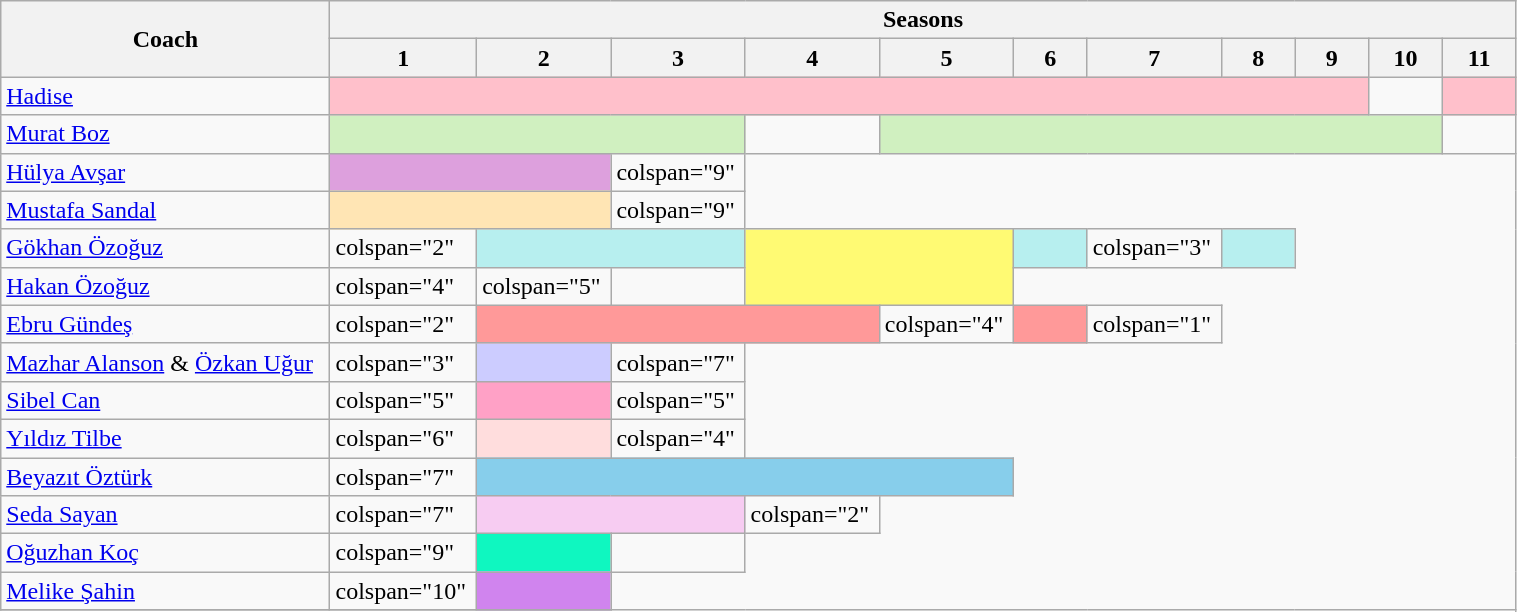<table class="wikitable" width="80%">
<tr>
<th rowspan="2" width="135">Coach</th>
<th colspan="12">Seasons</th>
</tr>
<tr>
<th width="40">1</th>
<th width="40">2</th>
<th width="40">3</th>
<th width="40">4</th>
<th width="40">5</th>
<th width="40">6</th>
<th width="40">7</th>
<th width="40">8</th>
<th width="40">9</th>
<th width="40">10</th>
<th width="40">11</th>
</tr>
<tr>
<td><a href='#'>Hadise</a></td>
<td colspan="9" style="background:pink"></td>
<td></td>
<td style="background:pink"></td>
</tr>
<tr>
<td><a href='#'>Murat Boz</a></td>
<td colspan="3" style="background:#d0f0c0"></td>
<td></td>
<td colspan="6" style="background:#d0f0c0"></td>
<td></td>
</tr>
<tr>
<td><a href='#'>Hülya Avşar</a></td>
<td colspan="2" style="background:#dda0dd"></td>
<td>colspan="9" </td>
</tr>
<tr>
<td><a href='#'>Mustafa Sandal</a></td>
<td colspan="2" style="background:#ffe5b4"></td>
<td>colspan="9" </td>
</tr>
<tr>
<td><a href='#'>Gökhan Özoğuz</a></td>
<td>colspan="2" </td>
<td colspan="2" style="background:#b7efef"></td>
<td colspan="2" rowspan="2" style="background:#fffa73"></td>
<td style="background:#b7efef"></td>
<td>colspan="3" </td>
<td style="background:#b7efef"></td>
</tr>
<tr>
<td><a href='#'>Hakan Özoğuz</a></td>
<td>colspan="4" </td>
<td>colspan="5" </td>
</tr>
<tr>
<td><a href='#'>Ebru Gündeş</a></td>
<td>colspan="2" </td>
<td colspan="3" style="background:#ff9999"></td>
<td>colspan="4" </td>
<td colspan="1" style="background:#ff9999"></td>
<td>colspan="1" </td>
</tr>
<tr>
<td nowrap><a href='#'>Mazhar Alanson</a> & <a href='#'>Özkan Uğur</a></td>
<td>colspan="3" </td>
<td style="background:#ccf"></td>
<td>colspan="7" </td>
</tr>
<tr>
<td><a href='#'>Sibel Can</a></td>
<td>colspan="5" </td>
<td style="background:#ffa1c6"></td>
<td>colspan="5" </td>
</tr>
<tr>
<td><a href='#'>Yıldız Tilbe</a></td>
<td>colspan="6" </td>
<td style="background:#ffdddd"></td>
<td>colspan="4" </td>
</tr>
<tr>
<td><a href='#'>Beyazıt Öztürk</a></td>
<td>colspan="7" </td>
<td colspan="4" style="background:#87ceeb"></td>
</tr>
<tr>
<td><a href='#'>Seda Sayan</a></td>
<td>colspan="7" </td>
<td colspan="2" style="background:#f7ccf2"></td>
<td>colspan="2" </td>
</tr>
<tr>
<td><a href='#'>Oğuzhan Koç</a></td>
<td>colspan="9" </td>
<td colspan="1" style="background:#0ff7c0"></td>
<td></td>
</tr>
<tr>
<td><a href='#'>Melike Şahin</a></td>
<td>colspan="10" </td>
<td colspan="1" style="background:#d084ee"></td>
</tr>
<tr>
</tr>
</table>
